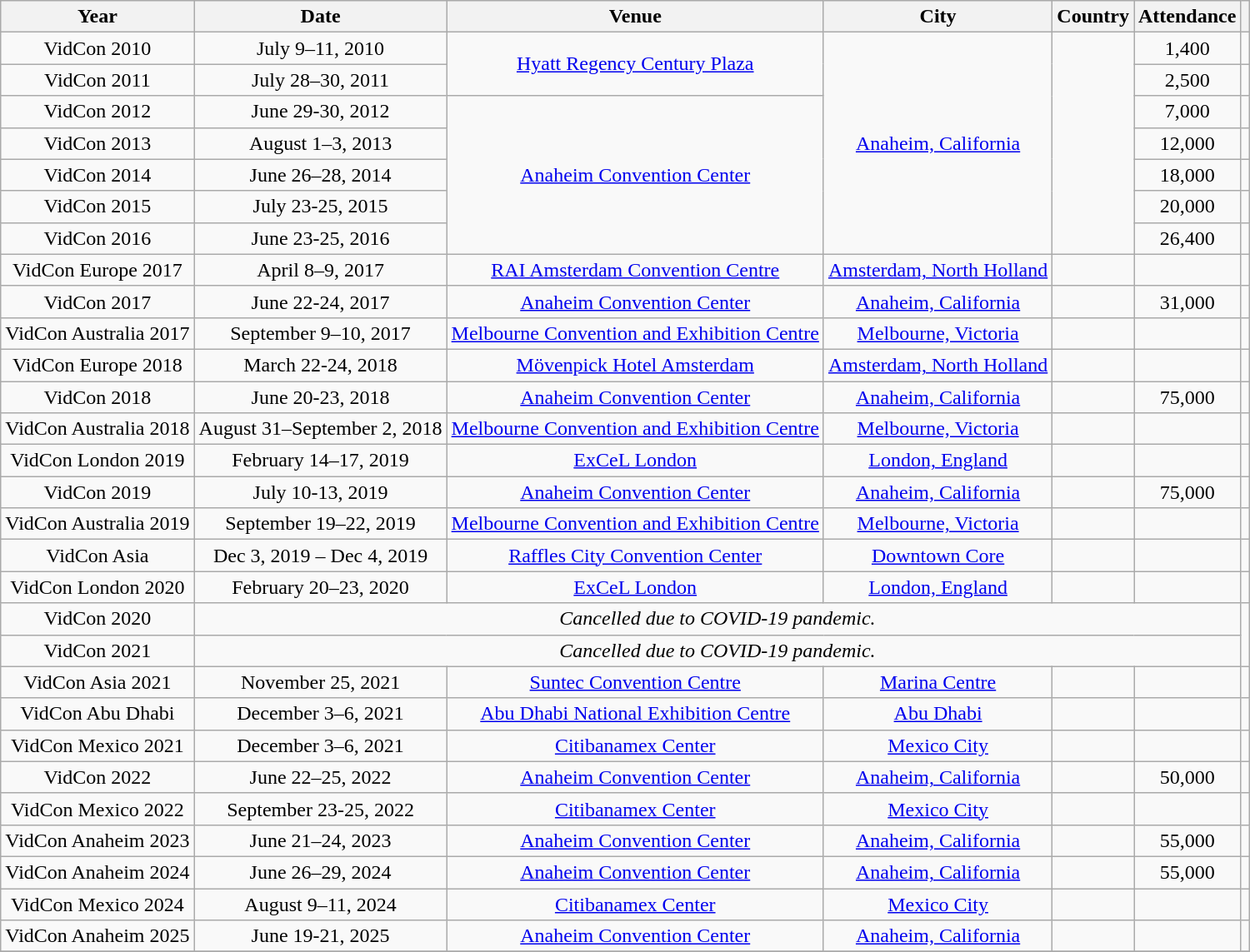<table class="wikitable sortable" style="text-align:center">
<tr>
<th>Year</th>
<th>Date</th>
<th>Venue</th>
<th>City</th>
<th>Country</th>
<th>Attendance</th>
<th></th>
</tr>
<tr>
<td style="text-align:center;">VidCon 2010</td>
<td>July 9–11, 2010</td>
<td rowspan="2" style="text-align:center;"><a href='#'>Hyatt Regency Century Plaza</a></td>
<td rowspan="7"style="text-align:center;"><a href='#'>Anaheim, California</a></td>
<td rowspan="7"style="text-align:center;"></td>
<td style="text-align:center;">1,400</td>
<td></td>
</tr>
<tr>
<td style="text-align:center;">VidCon 2011</td>
<td>July 28–30, 2011</td>
<td style="text-align:center;">2,500</td>
<td></td>
</tr>
<tr>
<td style="text-align:center;">VidCon 2012</td>
<td>June 29-30, 2012</td>
<td rowspan="5" style="text-align:center;"><a href='#'>Anaheim Convention Center</a></td>
<td style="text-align:center;">7,000</td>
<td></td>
</tr>
<tr>
<td style="text-align:center;">VidCon 2013</td>
<td>August 1–3, 2013</td>
<td style="text-align:center;">12,000</td>
<td></td>
</tr>
<tr>
<td style="text-align:center;">VidCon 2014</td>
<td>June 26–28, 2014</td>
<td style="text-align:center;">18,000</td>
<td></td>
</tr>
<tr>
<td style="text-align:center;">VidCon 2015</td>
<td>July 23-25, 2015</td>
<td style="text-align:center;">20,000</td>
<td></td>
</tr>
<tr>
<td style="text-align:center;">VidCon 2016</td>
<td>June 23-25, 2016</td>
<td style="text-align:center;">26,400</td>
<td></td>
</tr>
<tr>
<td>VidCon Europe 2017</td>
<td>April 8–9, 2017</td>
<td><a href='#'>RAI Amsterdam Convention Centre</a></td>
<td><a href='#'>Amsterdam, North Holland</a></td>
<td></td>
<td></td>
<td></td>
</tr>
<tr>
<td style="text-align:center;">VidCon 2017</td>
<td>June 22-24, 2017</td>
<td><a href='#'>Anaheim Convention Center</a></td>
<td><a href='#'>Anaheim, California</a></td>
<td></td>
<td>31,000</td>
<td></td>
</tr>
<tr>
<td>VidCon Australia 2017</td>
<td>September 9–10, 2017</td>
<td><a href='#'>Melbourne Convention and Exhibition Centre</a></td>
<td><a href='#'>Melbourne, Victoria</a></td>
<td></td>
<td></td>
<td></td>
</tr>
<tr>
<td>VidCon Europe 2018</td>
<td>March 22-24, 2018</td>
<td><a href='#'>Mövenpick Hotel Amsterdam</a></td>
<td><a href='#'>Amsterdam, North Holland</a></td>
<td></td>
<td></td>
<td></td>
</tr>
<tr>
<td>VidCon 2018</td>
<td>June 20-23, 2018</td>
<td><a href='#'>Anaheim Convention Center</a></td>
<td><a href='#'>Anaheim, California</a></td>
<td></td>
<td>75,000</td>
<td></td>
</tr>
<tr>
<td>VidCon Australia 2018</td>
<td>August 31–September 2, 2018</td>
<td><a href='#'>Melbourne Convention and Exhibition Centre</a></td>
<td><a href='#'>Melbourne, Victoria</a></td>
<td></td>
<td></td>
<td></td>
</tr>
<tr>
<td>VidCon London 2019</td>
<td>February 14–17, 2019</td>
<td><a href='#'>ExCeL London</a></td>
<td><a href='#'>London, England</a></td>
<td></td>
<td></td>
<td></td>
</tr>
<tr>
<td>VidCon 2019</td>
<td>July 10-13, 2019</td>
<td><a href='#'>Anaheim Convention Center</a></td>
<td><a href='#'>Anaheim, California</a></td>
<td></td>
<td>75,000</td>
<td></td>
</tr>
<tr>
<td>VidCon Australia 2019</td>
<td>September 19–22, 2019</td>
<td><a href='#'>Melbourne Convention and Exhibition Centre</a></td>
<td><a href='#'>Melbourne, Victoria</a></td>
<td></td>
<td></td>
<td></td>
</tr>
<tr>
<td>VidCon Asia</td>
<td>Dec 3, 2019 – Dec 4, 2019</td>
<td><a href='#'>Raffles City Convention Center</a></td>
<td><a href='#'>Downtown Core</a></td>
<td></td>
<td></td>
<td></td>
</tr>
<tr>
<td>VidCon London 2020</td>
<td>February 20–23, 2020</td>
<td><a href='#'>ExCeL London</a></td>
<td><a href='#'>London, England</a></td>
<td></td>
<td></td>
<td></td>
</tr>
<tr>
<td>VidCon 2020</td>
<td colspan="5"><em>Cancelled due to COVID-19 pandemic.</em></td>
</tr>
<tr>
<td>VidCon 2021</td>
<td colspan="5"><em>Cancelled due to COVID-19 pandemic.</em></td>
</tr>
<tr>
<td>VidCon Asia 2021</td>
<td>November 25, 2021</td>
<td><a href='#'>Suntec Convention Centre</a></td>
<td><a href='#'>Marina Centre</a></td>
<td></td>
<td></td>
<td></td>
</tr>
<tr>
<td>VidCon Abu Dhabi</td>
<td>December 3–6, 2021</td>
<td><a href='#'>Abu Dhabi National Exhibition Centre</a></td>
<td><a href='#'>Abu Dhabi</a></td>
<td></td>
<td></td>
<td></td>
</tr>
<tr>
<td>VidCon Mexico 2021</td>
<td>December 3–6, 2021</td>
<td><a href='#'>Citibanamex Center</a></td>
<td><a href='#'>Mexico City</a></td>
<td></td>
<td></td>
<td></td>
</tr>
<tr>
<td>VidCon 2022</td>
<td>June 22–25, 2022</td>
<td><a href='#'>Anaheim Convention Center</a></td>
<td><a href='#'>Anaheim, California</a></td>
<td></td>
<td>50,000</td>
<td></td>
</tr>
<tr>
<td>VidCon Mexico 2022</td>
<td>September 23-25, 2022</td>
<td><a href='#'>Citibanamex Center</a></td>
<td><a href='#'>Mexico City</a></td>
<td></td>
<td></td>
<td></td>
</tr>
<tr>
<td style="text-align:center;">VidCon Anaheim 2023</td>
<td>June 21–24, 2023</td>
<td><a href='#'>Anaheim Convention Center</a></td>
<td><a href='#'>Anaheim, California</a></td>
<td></td>
<td style="text-align:center;">55,000</td>
<td></td>
</tr>
<tr>
<td style="text-align:center;">VidCon Anaheim 2024</td>
<td>June 26–29, 2024</td>
<td><a href='#'>Anaheim Convention Center</a></td>
<td><a href='#'>Anaheim, California</a></td>
<td></td>
<td style="text-align:center;">55,000</td>
<td></td>
</tr>
<tr>
<td>VidCon Mexico 2024</td>
<td>August 9–11, 2024</td>
<td><a href='#'>Citibanamex Center</a></td>
<td><a href='#'>Mexico City</a></td>
<td></td>
<td></td>
<td></td>
</tr>
<tr>
<td>VidCon Anaheim 2025</td>
<td>June 19-21, 2025</td>
<td><a href='#'>Anaheim Convention Center</a></td>
<td><a href='#'>Anaheim, California</a></td>
<td></td>
<td></td>
<td></td>
</tr>
<tr>
</tr>
</table>
